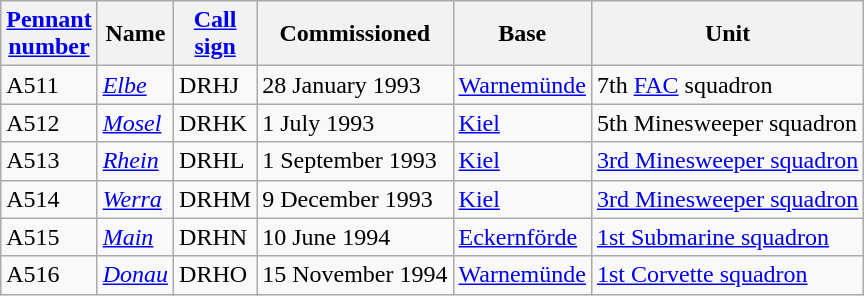<table class="wikitable">
<tr>
<th><a href='#'>Pennant<br>number</a></th>
<th>Name</th>
<th><a href='#'>Call<br>sign</a></th>
<th>Commissioned</th>
<th>Base</th>
<th>Unit</th>
</tr>
<tr>
<td>A511</td>
<td><a href='#'><em>Elbe</em></a></td>
<td>DRHJ</td>
<td>28 January 1993</td>
<td><a href='#'>Warnemünde</a></td>
<td>7th <a href='#'>FAC</a> squadron</td>
</tr>
<tr>
<td>A512</td>
<td><em><a href='#'>Mosel</a></em></td>
<td>DRHK</td>
<td>1 July 1993</td>
<td><a href='#'>Kiel</a></td>
<td>5th Minesweeper squadron</td>
</tr>
<tr>
<td>A513</td>
<td><em><a href='#'>Rhein</a></em></td>
<td>DRHL</td>
<td>1 September 1993</td>
<td><a href='#'>Kiel</a></td>
<td><a href='#'>3rd Minesweeper squadron</a></td>
</tr>
<tr>
<td>A514</td>
<td><a href='#'><em>Werra</em></a></td>
<td>DRHM</td>
<td>9 December 1993</td>
<td><a href='#'>Kiel</a></td>
<td><a href='#'>3rd Minesweeper squadron</a></td>
</tr>
<tr>
<td>A515</td>
<td><em><a href='#'>Main</a></em></td>
<td>DRHN</td>
<td>10 June 1994</td>
<td><a href='#'>Eckernförde</a></td>
<td><a href='#'>1st Submarine squadron</a></td>
</tr>
<tr>
<td>A516</td>
<td><em><a href='#'>Donau</a></em></td>
<td>DRHO</td>
<td>15 November 1994</td>
<td><a href='#'>Warnemünde</a></td>
<td><a href='#'>1st Corvette squadron</a></td>
</tr>
</table>
